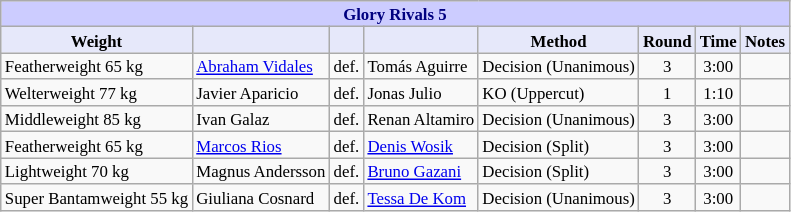<table class="wikitable" style="font-size: 70%;">
<tr>
<th colspan="8" style="background-color: #ccf; color: #000080; text-align: center;"><strong>Glory Rivals 5</strong></th>
</tr>
<tr>
<th colspan="1" style="background-color: #E6E8FA; color: #000000; text-align: center;">Weight</th>
<th colspan="1" style="background-color: #E6E8FA; color: #000000; text-align: center;"></th>
<th colspan="1" style="background-color: #E6E8FA; color: #000000; text-align: center;"></th>
<th colspan="1" style="background-color: #E6E8FA; color: #000000; text-align: center;"></th>
<th colspan="1" style="background-color: #E6E8FA; color: #000000; text-align: center;">Method</th>
<th colspan="1" style="background-color: #E6E8FA; color: #000000; text-align: center;">Round</th>
<th colspan="1" style="background-color: #E6E8FA; color: #000000; text-align: center;">Time</th>
<th colspan="1" style="background-color: #E6E8FA; color: #000000; text-align: center;">Notes</th>
</tr>
<tr>
<td>Featherweight 65 kg</td>
<td> <a href='#'>Abraham Vidales</a></td>
<td align=center>def.</td>
<td> Tomás Aguirre</td>
<td>Decision (Unanimous)</td>
<td align=center>3</td>
<td align=center>3:00</td>
<td></td>
</tr>
<tr>
<td>Welterweight 77 kg</td>
<td> Javier Aparicio</td>
<td align=center>def.</td>
<td> Jonas Julio</td>
<td>KO (Uppercut)</td>
<td align=center>1</td>
<td align=center>1:10</td>
<td></td>
</tr>
<tr>
<td>Middleweight 85 kg</td>
<td> Ivan Galaz</td>
<td align=center>def.</td>
<td> Renan Altamiro</td>
<td>Decision (Unanimous)</td>
<td align=center>3</td>
<td align=center>3:00</td>
<td></td>
</tr>
<tr>
<td>Featherweight 65 kg</td>
<td> <a href='#'>Marcos Rios</a></td>
<td align=center>def.</td>
<td> <a href='#'>Denis Wosik</a></td>
<td>Decision (Split)</td>
<td align=center>3</td>
<td align=center>3:00</td>
<td></td>
</tr>
<tr>
<td>Lightweight 70 kg</td>
<td> Magnus Andersson</td>
<td align=center>def.</td>
<td> <a href='#'>Bruno Gazani</a></td>
<td>Decision (Split)</td>
<td align=center>3</td>
<td align=center>3:00</td>
<td></td>
</tr>
<tr>
<td>Super Bantamweight 55 kg</td>
<td> Giuliana Cosnard</td>
<td align=center>def.</td>
<td> <a href='#'>Tessa De Kom</a></td>
<td>Decision (Unanimous)</td>
<td align=center>3</td>
<td align=center>3:00</td>
<td></td>
</tr>
</table>
